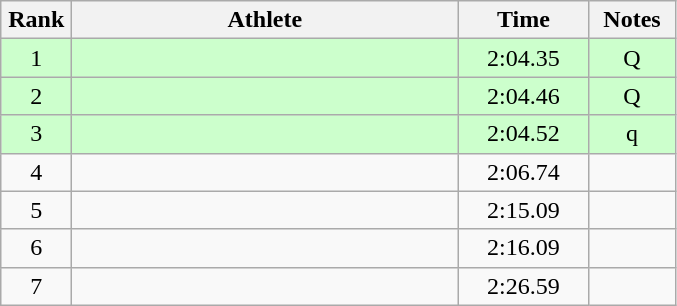<table class="wikitable" style="text-align:center">
<tr>
<th width=40>Rank</th>
<th width=250>Athlete</th>
<th width=80>Time</th>
<th width=50>Notes</th>
</tr>
<tr bgcolor=#ccffcc>
<td>1</td>
<td align=left></td>
<td>2:04.35</td>
<td>Q</td>
</tr>
<tr bgcolor=#ccffcc>
<td>2</td>
<td align=left></td>
<td>2:04.46</td>
<td>Q</td>
</tr>
<tr bgcolor=#ccffcc>
<td>3</td>
<td align=left></td>
<td>2:04.52</td>
<td>q</td>
</tr>
<tr>
<td>4</td>
<td align=left></td>
<td>2:06.74</td>
<td></td>
</tr>
<tr>
<td>5</td>
<td align=left></td>
<td>2:15.09</td>
<td></td>
</tr>
<tr>
<td>6</td>
<td align=left></td>
<td>2:16.09</td>
<td></td>
</tr>
<tr>
<td>7</td>
<td align=left></td>
<td>2:26.59</td>
<td></td>
</tr>
</table>
